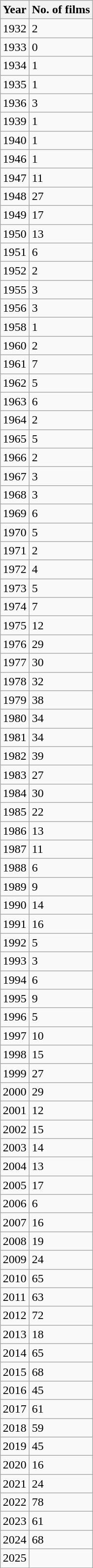<table class="wikitable" align="right">
<tr>
<th>Year</th>
<th>No. of films</th>
</tr>
<tr>
<td>1932</td>
<td>2</td>
</tr>
<tr>
<td>1933</td>
<td>0</td>
</tr>
<tr>
<td>1934</td>
<td>1</td>
</tr>
<tr>
<td>1935</td>
<td>1</td>
</tr>
<tr>
<td>1936</td>
<td>3</td>
</tr>
<tr>
<td>1939</td>
<td>1</td>
</tr>
<tr>
<td>1940</td>
<td>1</td>
</tr>
<tr>
<td>1946</td>
<td>1</td>
</tr>
<tr>
<td>1947</td>
<td>11</td>
</tr>
<tr>
<td>1948</td>
<td>27</td>
</tr>
<tr>
<td>1949</td>
<td>17</td>
</tr>
<tr>
<td>1950</td>
<td>13</td>
</tr>
<tr>
<td>1951</td>
<td>6</td>
</tr>
<tr>
<td>1952</td>
<td>2</td>
</tr>
<tr>
<td>1955</td>
<td>3</td>
</tr>
<tr>
<td>1956</td>
<td>3</td>
</tr>
<tr>
<td>1958</td>
<td>1</td>
</tr>
<tr>
<td>1960</td>
<td>2</td>
</tr>
<tr>
<td>1961</td>
<td>7</td>
</tr>
<tr>
<td>1962</td>
<td>5</td>
</tr>
<tr>
<td>1963</td>
<td>6</td>
</tr>
<tr>
<td>1964</td>
<td>2</td>
</tr>
<tr>
<td>1965</td>
<td>5</td>
</tr>
<tr>
<td>1966</td>
<td>2</td>
</tr>
<tr>
<td>1967</td>
<td>3</td>
</tr>
<tr>
<td>1968</td>
<td>3</td>
</tr>
<tr>
<td>1969</td>
<td>6</td>
</tr>
<tr>
<td>1970</td>
<td>5</td>
</tr>
<tr>
<td>1971</td>
<td>2</td>
</tr>
<tr>
<td>1972</td>
<td>4</td>
</tr>
<tr>
<td>1973</td>
<td>5</td>
</tr>
<tr>
<td>1974</td>
<td>7</td>
</tr>
<tr>
<td>1975</td>
<td>12</td>
</tr>
<tr>
<td>1976</td>
<td>29</td>
</tr>
<tr>
<td>1977</td>
<td>30</td>
</tr>
<tr>
<td>1978</td>
<td>32</td>
</tr>
<tr>
<td>1979</td>
<td>38</td>
</tr>
<tr>
<td>1980</td>
<td>34</td>
</tr>
<tr>
<td>1981</td>
<td>34</td>
</tr>
<tr>
<td>1982</td>
<td>39</td>
</tr>
<tr>
<td>1983</td>
<td>27</td>
</tr>
<tr>
<td>1984</td>
<td>30</td>
</tr>
<tr>
<td>1985</td>
<td>22</td>
</tr>
<tr>
<td>1986</td>
<td>13</td>
</tr>
<tr>
<td>1987</td>
<td>11</td>
</tr>
<tr>
<td>1988</td>
<td>6</td>
</tr>
<tr>
<td>1989</td>
<td>9</td>
</tr>
<tr>
<td>1990</td>
<td>14</td>
</tr>
<tr>
<td>1991</td>
<td>16</td>
</tr>
<tr>
<td>1992</td>
<td>5</td>
</tr>
<tr>
<td>1993</td>
<td>3</td>
</tr>
<tr>
<td>1994</td>
<td>6</td>
</tr>
<tr>
<td>1995</td>
<td>9</td>
</tr>
<tr>
<td>1996</td>
<td>5</td>
</tr>
<tr>
<td>1997</td>
<td>10</td>
</tr>
<tr>
<td>1998</td>
<td>15</td>
</tr>
<tr>
<td>1999</td>
<td>27</td>
</tr>
<tr>
<td>2000</td>
<td>29</td>
</tr>
<tr>
<td>2001</td>
<td>12</td>
</tr>
<tr>
<td>2002</td>
<td>15</td>
</tr>
<tr>
<td>2003</td>
<td>14</td>
</tr>
<tr>
<td>2004</td>
<td>13</td>
</tr>
<tr>
<td>2005</td>
<td>17</td>
</tr>
<tr>
<td>2006</td>
<td>6</td>
</tr>
<tr>
<td>2007</td>
<td>16</td>
</tr>
<tr>
<td>2008</td>
<td>19</td>
</tr>
<tr>
<td>2009</td>
<td>24</td>
</tr>
<tr>
<td>2010</td>
<td>65</td>
</tr>
<tr>
<td>2011</td>
<td>63</td>
</tr>
<tr>
<td>2012</td>
<td>72</td>
</tr>
<tr>
<td>2013</td>
<td>18</td>
</tr>
<tr>
<td>2014</td>
<td>65</td>
</tr>
<tr>
<td>2015</td>
<td>68</td>
</tr>
<tr>
<td>2016</td>
<td>45</td>
</tr>
<tr>
<td>2017</td>
<td>61</td>
</tr>
<tr>
<td>2018</td>
<td>59</td>
</tr>
<tr>
<td>2019</td>
<td>45</td>
</tr>
<tr>
<td>2020</td>
<td>16</td>
</tr>
<tr>
<td>2021</td>
<td>24</td>
</tr>
<tr>
<td>2022</td>
<td>78</td>
</tr>
<tr>
<td>2023</td>
<td>61</td>
</tr>
<tr>
<td>2024</td>
<td>68</td>
</tr>
<tr>
<td>2025</td>
<td></td>
</tr>
</table>
